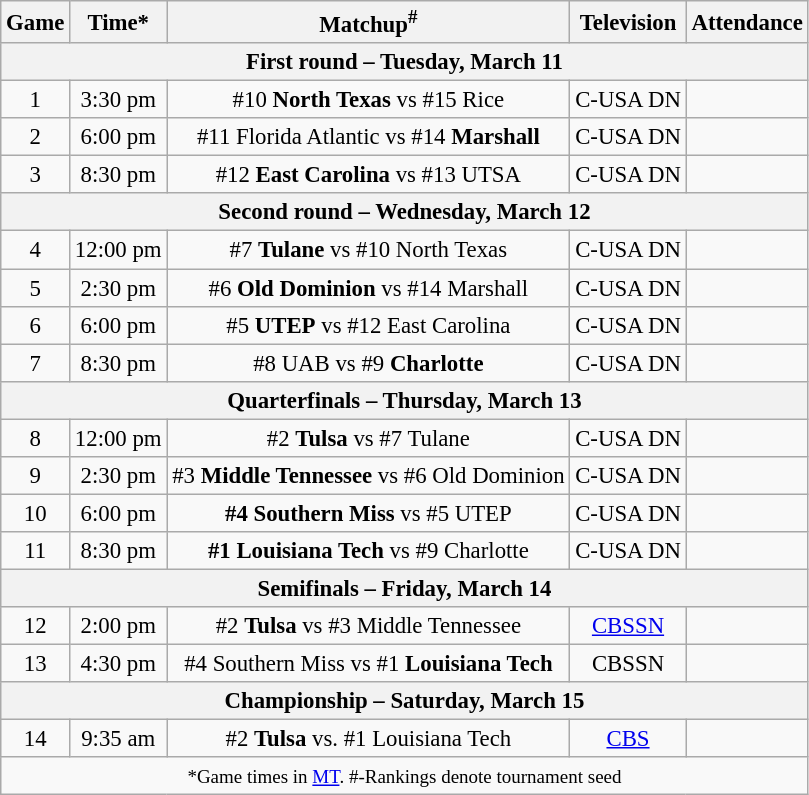<table class="wikitable" style="font-size: 95%;text-align:center">
<tr>
<th>Game</th>
<th>Time*</th>
<th>Matchup<sup>#</sup></th>
<th>Television</th>
<th>Attendance</th>
</tr>
<tr>
<th colspan=5>First round – Tuesday, March 11</th>
</tr>
<tr>
<td>1</td>
<td>3:30 pm</td>
<td>#10 <strong>North Texas</strong> vs #15 Rice</td>
<td>C-USA DN</td>
<td></td>
</tr>
<tr>
<td>2</td>
<td>6:00 pm</td>
<td>#11 Florida Atlantic vs #14 <strong>Marshall</strong></td>
<td>C-USA DN</td>
<td></td>
</tr>
<tr>
<td>3</td>
<td>8:30 pm</td>
<td>#12 <strong>East Carolina</strong> vs #13 UTSA</td>
<td>C-USA DN</td>
<td></td>
</tr>
<tr>
<th colspan=5>Second round – Wednesday, March 12</th>
</tr>
<tr>
<td>4</td>
<td>12:00 pm</td>
<td>#7 <strong>Tulane</strong> vs #10 North Texas</td>
<td>C-USA DN</td>
<td></td>
</tr>
<tr>
<td>5</td>
<td>2:30 pm</td>
<td>#6 <strong>Old Dominion</strong> vs #14 Marshall</td>
<td>C-USA DN</td>
<td></td>
</tr>
<tr>
<td>6</td>
<td>6:00 pm</td>
<td>#5 <strong>UTEP</strong> vs #12 East Carolina</td>
<td>C-USA DN</td>
<td></td>
</tr>
<tr>
<td>7</td>
<td>8:30 pm</td>
<td>#8 UAB vs #9 <strong>Charlotte</strong></td>
<td>C-USA DN</td>
<td></td>
</tr>
<tr>
<th colspan=5>Quarterfinals – Thursday, March 13</th>
</tr>
<tr>
<td>8</td>
<td>12:00 pm</td>
<td>#2 <strong>Tulsa</strong> vs #7 Tulane</td>
<td>C-USA DN</td>
<td></td>
</tr>
<tr>
<td>9</td>
<td>2:30 pm</td>
<td>#3 <strong>Middle Tennessee</strong> vs #6 Old Dominion</td>
<td>C-USA DN</td>
<td></td>
</tr>
<tr>
<td>10</td>
<td>6:00 pm</td>
<td><strong>#4 Southern Miss</strong> vs #5 UTEP</td>
<td>C-USA DN</td>
<td></td>
</tr>
<tr>
<td>11</td>
<td>8:30 pm</td>
<td><strong>#1 Louisiana Tech</strong> vs #9 Charlotte</td>
<td>C-USA DN</td>
<td></td>
</tr>
<tr>
<th colspan=5>Semifinals – Friday, March 14</th>
</tr>
<tr>
<td>12</td>
<td>2:00 pm</td>
<td>#2 <strong>Tulsa</strong> vs #3 Middle Tennessee</td>
<td><a href='#'>CBSSN</a></td>
<td></td>
</tr>
<tr>
<td>13</td>
<td>4:30 pm</td>
<td>#4 Southern Miss vs #1 <strong>Louisiana Tech</strong></td>
<td>CBSSN</td>
<td></td>
</tr>
<tr>
<th colspan=5>Championship – Saturday, March 15</th>
</tr>
<tr>
<td>14</td>
<td>9:35 am</td>
<td>#2 <strong>Tulsa</strong> vs. #1 Louisiana Tech</td>
<td><a href='#'>CBS</a></td>
<td></td>
</tr>
<tr>
<td colspan=5><small>*Game times in <a href='#'>MT</a>. #-Rankings denote tournament seed</small></td>
</tr>
</table>
